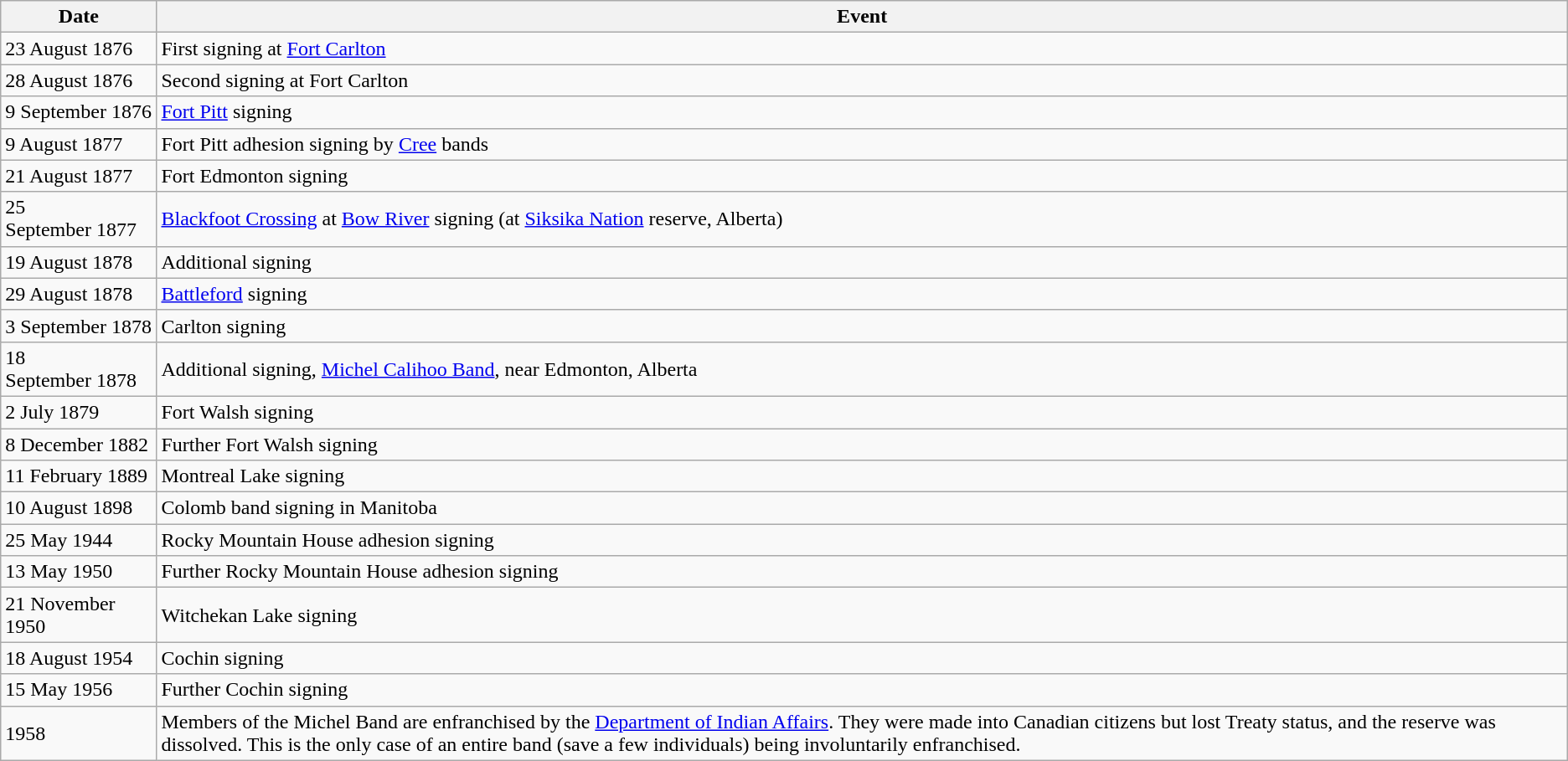<table class="wikitable">
<tr>
<th>Date</th>
<th>Event</th>
</tr>
<tr>
<td>23 August 1876</td>
<td>First signing at <a href='#'>Fort Carlton</a></td>
</tr>
<tr>
<td>28 August 1876</td>
<td>Second signing at Fort Carlton</td>
</tr>
<tr>
<td>9 September 1876</td>
<td><a href='#'>Fort Pitt</a> signing</td>
</tr>
<tr>
<td>9 August 1877</td>
<td>Fort Pitt adhesion signing by <a href='#'>Cree</a> bands</td>
</tr>
<tr>
<td>21 August 1877</td>
<td>Fort Edmonton signing</td>
</tr>
<tr>
<td>25 September 1877</td>
<td><a href='#'>Blackfoot Crossing</a> at <a href='#'>Bow River</a> signing (at <a href='#'>Siksika Nation</a> reserve, Alberta)</td>
</tr>
<tr>
<td>19 August 1878</td>
<td>Additional signing</td>
</tr>
<tr>
<td>29 August 1878</td>
<td><a href='#'>Battleford</a> signing</td>
</tr>
<tr>
<td>3 September 1878</td>
<td>Carlton signing</td>
</tr>
<tr>
<td>18 September 1878</td>
<td>Additional signing, <a href='#'>Michel Calihoo Band</a>,  near Edmonton, Alberta</td>
</tr>
<tr>
<td>2 July 1879</td>
<td>Fort Walsh signing</td>
</tr>
<tr>
<td>8 December 1882</td>
<td>Further Fort Walsh signing</td>
</tr>
<tr>
<td>11 February 1889</td>
<td>Montreal Lake signing</td>
</tr>
<tr>
<td>10 August 1898</td>
<td>Colomb band signing in Manitoba</td>
</tr>
<tr>
<td>25 May 1944</td>
<td>Rocky Mountain House adhesion signing</td>
</tr>
<tr>
<td>13 May 1950</td>
<td>Further Rocky Mountain House adhesion signing</td>
</tr>
<tr>
<td>21 November 1950</td>
<td>Witchekan Lake signing</td>
</tr>
<tr>
<td>18 August 1954</td>
<td>Cochin signing</td>
</tr>
<tr>
<td>15 May 1956</td>
<td>Further Cochin signing</td>
</tr>
<tr>
<td>1958</td>
<td>Members of the Michel Band are enfranchised by the <a href='#'>Department of Indian Affairs</a>. They were made into Canadian citizens but lost Treaty status, and the reserve was dissolved. This is the only case of an entire band (save a few individuals) being involuntarily enfranchised.</td>
</tr>
</table>
